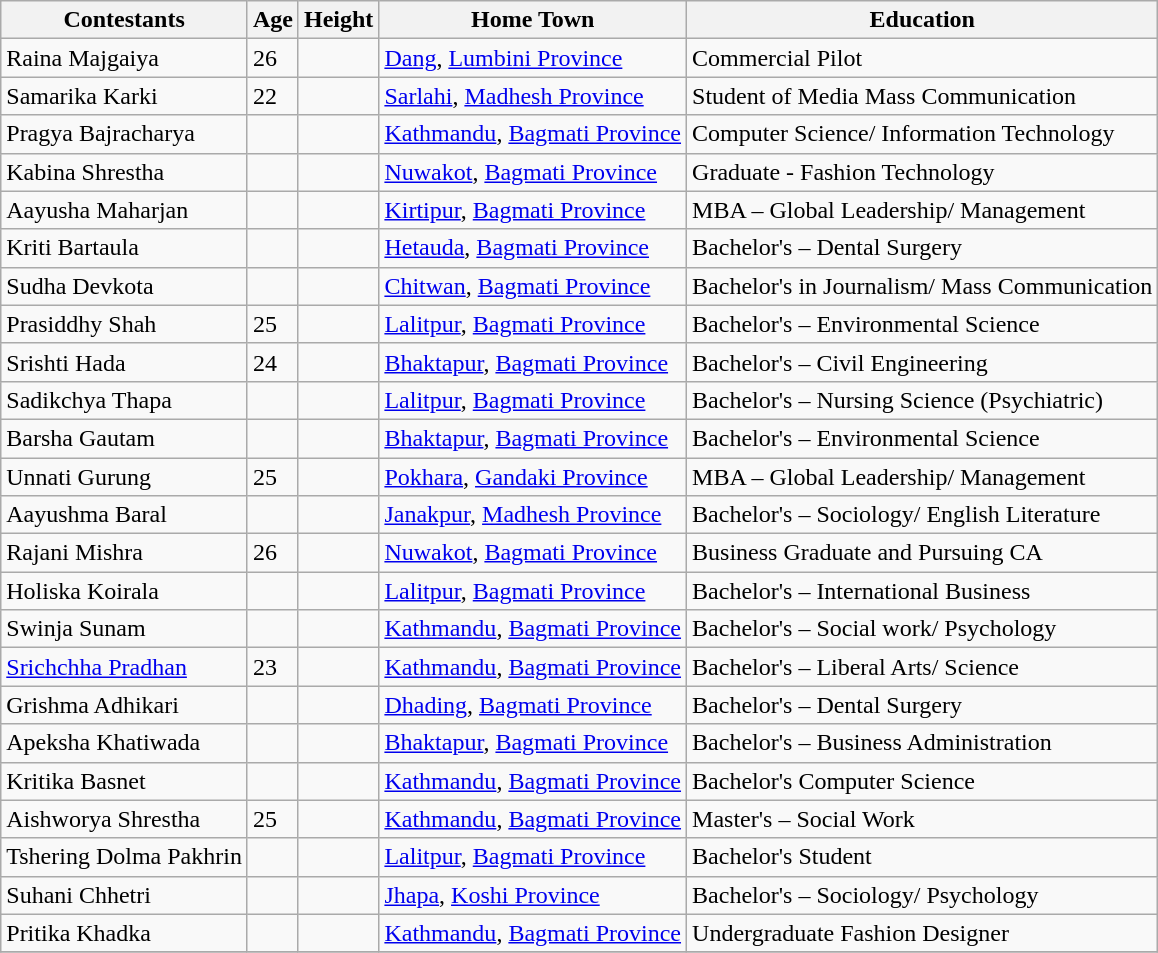<table class="sortable wikitable sticky-header static-row-numbers col1left" >
<tr>
<th>Contestants</th>
<th>Age</th>
<th>Height</th>
<th>Home Town</th>
<th>Education</th>
</tr>
<tr>
<td>Raina Majgaiya</td>
<td>26</td>
<td></td>
<td><a href='#'>Dang</a>, <a href='#'>Lumbini Province</a></td>
<td>Commercial Pilot</td>
</tr>
<tr>
<td>Samarika Karki</td>
<td>22</td>
<td></td>
<td><a href='#'>Sarlahi</a>, <a href='#'>Madhesh Province</a></td>
<td>Student of Media Mass Communication</td>
</tr>
<tr>
<td>Pragya Bajracharya</td>
<td></td>
<td></td>
<td><a href='#'>Kathmandu</a>, <a href='#'>Bagmati Province</a></td>
<td>Computer Science/ Information Technology</td>
</tr>
<tr>
<td>Kabina Shrestha</td>
<td></td>
<td></td>
<td><a href='#'>Nuwakot</a>, <a href='#'>Bagmati Province</a></td>
<td>Graduate - Fashion Technology</td>
</tr>
<tr>
<td>Aayusha Maharjan</td>
<td></td>
<td></td>
<td><a href='#'>Kirtipur</a>, <a href='#'>Bagmati Province</a></td>
<td>MBA – Global Leadership/ Management</td>
</tr>
<tr>
<td>Kriti Bartaula</td>
<td></td>
<td></td>
<td><a href='#'>Hetauda</a>, <a href='#'>Bagmati Province</a></td>
<td>Bachelor's – Dental Surgery</td>
</tr>
<tr>
<td>Sudha Devkota</td>
<td></td>
<td></td>
<td><a href='#'>Chitwan</a>, <a href='#'>Bagmati Province</a></td>
<td>Bachelor's in Journalism/ Mass Communication</td>
</tr>
<tr>
<td>Prasiddhy Shah</td>
<td>25</td>
<td></td>
<td><a href='#'>Lalitpur</a>, <a href='#'>Bagmati Province</a></td>
<td>Bachelor's – Environmental Science</td>
</tr>
<tr>
<td>Srishti Hada</td>
<td>24</td>
<td></td>
<td><a href='#'>Bhaktapur</a>, <a href='#'>Bagmati Province</a></td>
<td>Bachelor's – Civil Engineering</td>
</tr>
<tr>
<td>Sadikchya Thapa</td>
<td></td>
<td></td>
<td><a href='#'>Lalitpur</a>, <a href='#'>Bagmati Province</a></td>
<td>Bachelor's – Nursing Science (Psychiatric)</td>
</tr>
<tr>
<td>Barsha Gautam</td>
<td></td>
<td></td>
<td><a href='#'>Bhaktapur</a>, <a href='#'>Bagmati Province</a></td>
<td>Bachelor's – Environmental Science</td>
</tr>
<tr>
<td>Unnati Gurung</td>
<td>25</td>
<td></td>
<td><a href='#'>Pokhara</a>, <a href='#'>Gandaki Province</a></td>
<td>MBA – Global Leadership/ Management</td>
</tr>
<tr>
<td>Aayushma Baral</td>
<td></td>
<td></td>
<td><a href='#'>Janakpur</a>, <a href='#'>Madhesh Province</a></td>
<td>Bachelor's – Sociology/ English Literature</td>
</tr>
<tr>
<td>Rajani Mishra</td>
<td>26</td>
<td></td>
<td><a href='#'>Nuwakot</a>, <a href='#'>Bagmati Province</a></td>
<td>Business Graduate and Pursuing CA</td>
</tr>
<tr>
<td>Holiska Koirala</td>
<td></td>
<td></td>
<td><a href='#'>Lalitpur</a>, <a href='#'>Bagmati Province</a></td>
<td>Bachelor's – International Business</td>
</tr>
<tr>
<td>Swinja Sunam</td>
<td></td>
<td></td>
<td><a href='#'>Kathmandu</a>, <a href='#'>Bagmati Province</a></td>
<td>Bachelor's – Social work/ Psychology</td>
</tr>
<tr>
<td><a href='#'>Srichchha Pradhan</a></td>
<td>23</td>
<td></td>
<td><a href='#'>Kathmandu</a>, <a href='#'>Bagmati Province</a></td>
<td>Bachelor's – Liberal Arts/ Science</td>
</tr>
<tr>
<td>Grishma Adhikari</td>
<td></td>
<td></td>
<td><a href='#'>Dhading</a>, <a href='#'>Bagmati Province</a></td>
<td>Bachelor's – Dental Surgery</td>
</tr>
<tr>
<td>Apeksha Khatiwada</td>
<td></td>
<td></td>
<td><a href='#'>Bhaktapur</a>, <a href='#'>Bagmati Province</a></td>
<td>Bachelor's – Business Administration</td>
</tr>
<tr>
<td>Kritika Basnet</td>
<td></td>
<td></td>
<td><a href='#'>Kathmandu</a>, <a href='#'>Bagmati Province</a></td>
<td>Bachelor's Computer Science</td>
</tr>
<tr>
<td>Aishworya Shrestha</td>
<td>25</td>
<td></td>
<td><a href='#'>Kathmandu</a>, <a href='#'>Bagmati Province</a></td>
<td>Master's – Social Work</td>
</tr>
<tr>
<td>Tshering Dolma Pakhrin</td>
<td></td>
<td></td>
<td><a href='#'>Lalitpur</a>, <a href='#'>Bagmati Province</a></td>
<td>Bachelor's Student</td>
</tr>
<tr>
<td>Suhani Chhetri</td>
<td></td>
<td></td>
<td><a href='#'>Jhapa</a>, <a href='#'>Koshi Province</a></td>
<td>Bachelor's – Sociology/ Psychology</td>
</tr>
<tr>
<td>Pritika Khadka</td>
<td></td>
<td></td>
<td><a href='#'>Kathmandu</a>, <a href='#'>Bagmati Province</a></td>
<td>Undergraduate Fashion Designer</td>
</tr>
<tr>
</tr>
</table>
